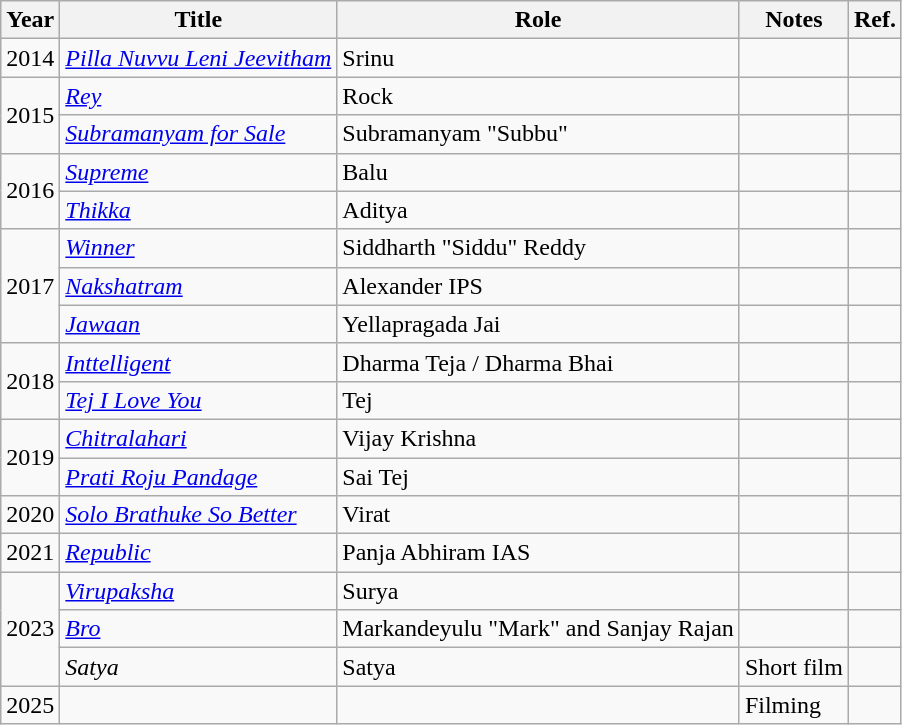<table class="wikitable sortable">
<tr>
<th>Year</th>
<th>Title</th>
<th>Role</th>
<th class="unsortable">Notes</th>
<th class="unsortable">Ref.</th>
</tr>
<tr>
<td>2014</td>
<td><em><a href='#'>Pilla Nuvvu Leni Jeevitham</a></em></td>
<td>Srinu</td>
<td></td>
<td></td>
</tr>
<tr>
<td rowspan="2">2015</td>
<td><em><a href='#'>Rey</a></em></td>
<td>Rock</td>
<td></td>
<td></td>
</tr>
<tr>
<td><em><a href='#'>Subramanyam for Sale</a></em></td>
<td>Subramanyam "Subbu"</td>
<td></td>
<td></td>
</tr>
<tr>
<td rowspan="2">2016</td>
<td><em><a href='#'>Supreme</a></em></td>
<td>Balu</td>
<td></td>
<td></td>
</tr>
<tr>
<td><em><a href='#'>Thikka</a></em></td>
<td>Aditya</td>
<td></td>
<td></td>
</tr>
<tr>
<td rowspan="3">2017</td>
<td><em><a href='#'>Winner</a></em></td>
<td>Siddharth "Siddu" Reddy</td>
<td></td>
<td></td>
</tr>
<tr>
<td><em><a href='#'>Nakshatram</a></em></td>
<td>Alexander IPS</td>
<td></td>
<td></td>
</tr>
<tr>
<td><em><a href='#'>Jawaan</a></em></td>
<td>Yellapragada Jai</td>
<td></td>
<td></td>
</tr>
<tr>
<td rowspan="2">2018</td>
<td><em><a href='#'>Inttelligent</a></em></td>
<td>Dharma Teja / Dharma Bhai</td>
<td></td>
<td></td>
</tr>
<tr>
<td><em><a href='#'>Tej I Love You</a></em></td>
<td>Tej</td>
<td></td>
<td></td>
</tr>
<tr>
<td rowspan="2">2019</td>
<td><em><a href='#'>Chitralahari</a></em></td>
<td>Vijay Krishna</td>
<td></td>
<td></td>
</tr>
<tr>
<td><em><a href='#'>Prati Roju Pandage</a></em></td>
<td>Sai Tej</td>
<td></td>
<td></td>
</tr>
<tr>
<td>2020</td>
<td><em><a href='#'>Solo Brathuke So Better</a></em></td>
<td>Virat</td>
<td></td>
<td></td>
</tr>
<tr>
<td>2021</td>
<td><a href='#'><em>Republic</em></a></td>
<td>Panja Abhiram IAS</td>
<td></td>
<td></td>
</tr>
<tr>
<td rowspan="3">2023</td>
<td><em><a href='#'>Virupaksha</a></em></td>
<td>Surya</td>
<td></td>
<td></td>
</tr>
<tr>
<td><em><a href='#'>Bro</a></em></td>
<td>Markandeyulu "Mark" and Sanjay Rajan</td>
<td></td>
<td></td>
</tr>
<tr>
<td><em>Satya</em></td>
<td>Satya</td>
<td>Short film</td>
<td></td>
</tr>
<tr>
<td>2025</td>
<td></td>
<td></td>
<td>Filming</td>
<td></td>
</tr>
</table>
